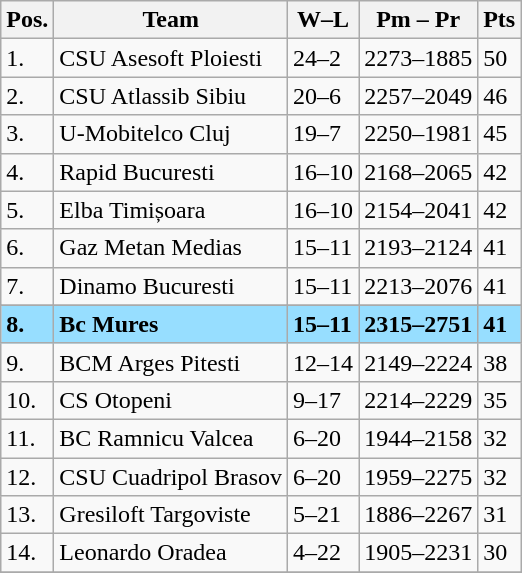<table class="wikitable">
<tr>
<th>Pos.</th>
<th>Team</th>
<th>W–L</th>
<th>Pm – Pr</th>
<th>Pts</th>
</tr>
<tr>
<td>1.</td>
<td>CSU Asesoft Ploiesti</td>
<td>24–2</td>
<td>2273–1885</td>
<td>50</td>
</tr>
<tr>
<td>2.</td>
<td>CSU Atlassib Sibiu</td>
<td>20–6</td>
<td>2257–2049</td>
<td>46</td>
</tr>
<tr>
<td>3.</td>
<td>U-Mobitelco Cluj</td>
<td>19–7</td>
<td>2250–1981</td>
<td>45</td>
</tr>
<tr>
<td>4.</td>
<td>Rapid Bucuresti</td>
<td>16–10</td>
<td>2168–2065</td>
<td>42</td>
</tr>
<tr>
<td>5.</td>
<td>Elba Timișoara</td>
<td>16–10</td>
<td>2154–2041</td>
<td>42</td>
</tr>
<tr>
<td>6.</td>
<td>Gaz Metan Medias</td>
<td>15–11</td>
<td>2193–2124</td>
<td>41</td>
</tr>
<tr>
<td>7.</td>
<td>Dinamo Bucuresti</td>
<td>15–11</td>
<td>2213–2076</td>
<td>41</td>
</tr>
<tr>
</tr>
<tr style="background: #97DEFF;">
<td><strong>8.</strong></td>
<td><strong>Bc Mures</strong></td>
<td><strong>15–11</strong></td>
<td><strong>2315–2751</strong></td>
<td><strong>41</strong></td>
</tr>
<tr>
<td>9.</td>
<td>BCM Arges Pitesti</td>
<td>12–14</td>
<td>2149–2224</td>
<td>38</td>
</tr>
<tr>
<td>10.</td>
<td>CS Otopeni</td>
<td>9–17</td>
<td>2214–2229</td>
<td>35</td>
</tr>
<tr>
<td>11.</td>
<td>BC Ramnicu Valcea</td>
<td>6–20</td>
<td>1944–2158</td>
<td>32</td>
</tr>
<tr>
<td>12.</td>
<td>CSU Cuadripol Brasov</td>
<td>6–20</td>
<td>1959–2275</td>
<td>32</td>
</tr>
<tr>
<td>13.</td>
<td>Gresiloft Targoviste</td>
<td>5–21</td>
<td>1886–2267</td>
<td>31</td>
</tr>
<tr>
<td>14.</td>
<td>Leonardo Oradea</td>
<td>4–22</td>
<td>1905–2231</td>
<td>30</td>
</tr>
<tr>
</tr>
</table>
